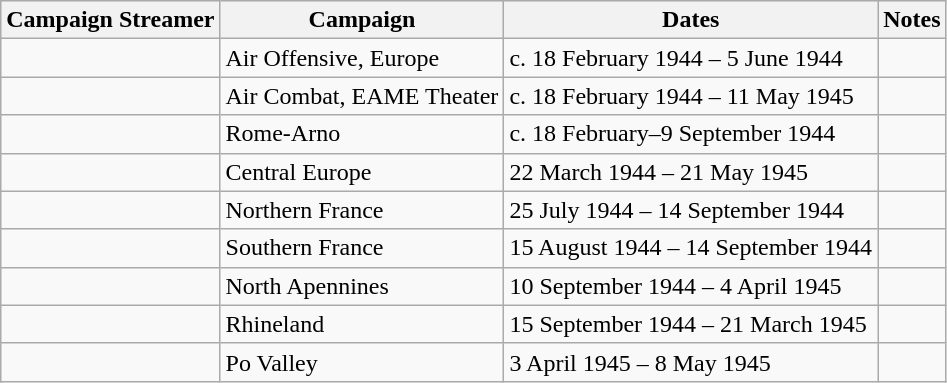<table class="wikitable">
<tr style="background:#efefef;">
<th>Campaign Streamer</th>
<th>Campaign</th>
<th>Dates</th>
<th>Notes</th>
</tr>
<tr>
<td></td>
<td>Air Offensive, Europe</td>
<td>c. 18 February 1944 – 5 June 1944</td>
<td></td>
</tr>
<tr>
<td></td>
<td>Air Combat, EAME Theater</td>
<td>c. 18 February 1944 – 11 May 1945</td>
<td></td>
</tr>
<tr>
<td></td>
<td>Rome-Arno</td>
<td>c. 18 February–9 September 1944</td>
<td></td>
</tr>
<tr>
<td></td>
<td>Central Europe</td>
<td>22 March 1944 – 21 May 1945</td>
<td></td>
</tr>
<tr>
<td></td>
<td>Northern France</td>
<td>25 July 1944 – 14 September 1944</td>
<td></td>
</tr>
<tr>
<td></td>
<td>Southern France</td>
<td>15 August 1944 – 14 September 1944</td>
<td></td>
</tr>
<tr>
<td></td>
<td>North Apennines</td>
<td>10 September 1944 – 4 April 1945</td>
<td></td>
</tr>
<tr>
<td></td>
<td>Rhineland</td>
<td>15 September 1944 – 21 March 1945</td>
<td></td>
</tr>
<tr>
<td></td>
<td>Po Valley</td>
<td>3 April 1945 – 8 May 1945</td>
<td></td>
</tr>
</table>
